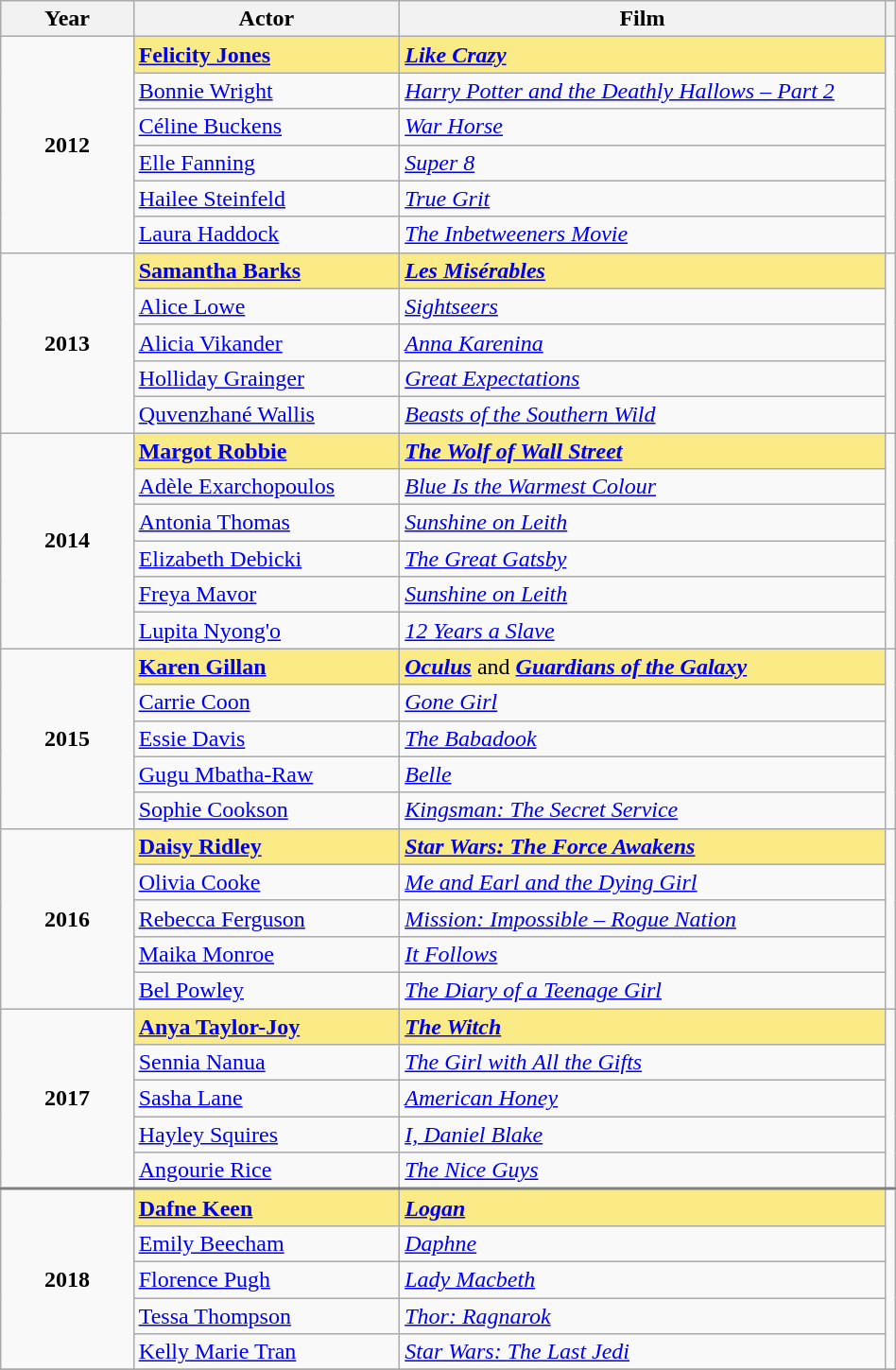<table class="wikitable" width="50%">
<tr>
<th width="15%">Year</th>
<th width="30%">Actor</th>
<th width="60%">Film</th>
<th width="2%"></th>
</tr>
<tr>
<td rowspan="6" style="text-align:center"><strong>2012<br> </strong></td>
<td style="background:#FAEB86"><strong><a href='#'>Felicity Jones</a></strong></td>
<td style="background:#FAEB86"><strong><em><a href='#'>Like Crazy</a></em></strong></td>
<td rowspan="6" style="text-align:center"></td>
</tr>
<tr>
<td><a href='#'>Bonnie Wright</a></td>
<td><em><a href='#'>Harry Potter and the Deathly Hallows – Part 2</a></em></td>
</tr>
<tr>
<td><a href='#'>Céline Buckens</a></td>
<td><em><a href='#'>War Horse</a></em></td>
</tr>
<tr>
<td><a href='#'>Elle Fanning</a></td>
<td><em><a href='#'>Super 8</a></em></td>
</tr>
<tr>
<td><a href='#'>Hailee Steinfeld</a></td>
<td><em><a href='#'>True Grit</a></em></td>
</tr>
<tr>
<td><a href='#'>Laura Haddock</a></td>
<td><em><a href='#'>The Inbetweeners Movie</a></em></td>
</tr>
<tr>
<td rowspan="5" style="text-align:center"><strong>2013<br> </strong></td>
<td style="background:#FAEB86"><strong><a href='#'>Samantha Barks</a></strong></td>
<td style="background:#FAEB86"><strong><em><a href='#'>Les Misérables</a></em></strong></td>
<td rowspan="5" style="text-align:center"></td>
</tr>
<tr>
<td><a href='#'>Alice Lowe</a></td>
<td><em><a href='#'>Sightseers</a></em></td>
</tr>
<tr>
<td><a href='#'>Alicia Vikander</a></td>
<td><em><a href='#'>Anna Karenina</a></em></td>
</tr>
<tr>
<td><a href='#'>Holliday Grainger</a></td>
<td><em><a href='#'>Great Expectations</a></em></td>
</tr>
<tr>
<td><a href='#'>Quvenzhané Wallis</a></td>
<td><em><a href='#'>Beasts of the Southern Wild</a></em></td>
</tr>
<tr>
<td rowspan="6" style="text-align:center"><strong>2014<br> </strong></td>
<td style="background:#FAEB86"><strong><a href='#'>Margot Robbie</a></strong></td>
<td style="background:#FAEB86"><strong><em><a href='#'>The Wolf of Wall Street</a></em></strong></td>
<td rowspan="6" style="text-align:center"></td>
</tr>
<tr>
<td><a href='#'>Adèle Exarchopoulos</a></td>
<td><em><a href='#'>Blue Is the Warmest Colour</a></em></td>
</tr>
<tr>
<td><a href='#'>Antonia Thomas</a></td>
<td><em><a href='#'>Sunshine on Leith</a></em></td>
</tr>
<tr>
<td><a href='#'>Elizabeth Debicki</a></td>
<td><em><a href='#'>The Great Gatsby</a></em></td>
</tr>
<tr>
<td><a href='#'>Freya Mavor</a></td>
<td><em><a href='#'>Sunshine on Leith</a></em></td>
</tr>
<tr>
<td><a href='#'>Lupita Nyong'o</a></td>
<td><em><a href='#'>12 Years a Slave</a></em></td>
</tr>
<tr>
<td rowspan="5" style="text-align:center"><strong>2015<br> </strong></td>
<td style="background:#FAEB86"><strong><a href='#'>Karen Gillan</a></strong></td>
<td style="background:#FAEB86"><strong><em><a href='#'>Oculus</a></em></strong> and <strong><em><a href='#'>Guardians of the Galaxy</a></em></strong></td>
<td rowspan="5" style="text-align:center"></td>
</tr>
<tr>
<td><a href='#'>Carrie Coon</a></td>
<td><em><a href='#'>Gone Girl</a></em></td>
</tr>
<tr>
<td><a href='#'>Essie Davis</a></td>
<td><em><a href='#'>The Babadook</a></em></td>
</tr>
<tr>
<td><a href='#'>Gugu Mbatha-Raw</a></td>
<td><em><a href='#'>Belle</a></em></td>
</tr>
<tr>
<td><a href='#'>Sophie Cookson</a></td>
<td><em><a href='#'>Kingsman: The Secret Service</a></em></td>
</tr>
<tr>
<td rowspan="5" style="text-align:center"><strong>2016<br> </strong></td>
<td style="background:#FAEB86"><strong><a href='#'>Daisy Ridley</a></strong></td>
<td style="background:#FAEB86"><strong><em><a href='#'>Star Wars: The Force Awakens</a></em></strong></td>
<td rowspan="5" style="text-align:center"></td>
</tr>
<tr>
<td><a href='#'>Olivia Cooke</a></td>
<td><em><a href='#'>Me and Earl and the Dying Girl</a></em></td>
</tr>
<tr>
<td><a href='#'>Rebecca Ferguson</a></td>
<td><em><a href='#'>Mission: Impossible – Rogue Nation</a></em></td>
</tr>
<tr>
<td><a href='#'>Maika Monroe</a></td>
<td><em><a href='#'>It Follows</a></em></td>
</tr>
<tr>
<td><a href='#'>Bel Powley</a></td>
<td><em><a href='#'>The Diary of a Teenage Girl</a></em></td>
</tr>
<tr>
<td rowspan="5" style="text-align:center"><strong>2017<br> </strong></td>
<td style="background:#FAEB86"><strong><a href='#'>Anya Taylor-Joy</a></strong></td>
<td style="background:#FAEB86"><strong><em><a href='#'>The Witch</a></em></strong></td>
<td rowspan="5" style="text-align:center"></td>
</tr>
<tr>
<td><a href='#'>Sennia Nanua</a></td>
<td><em><a href='#'>The Girl with All the Gifts</a></em></td>
</tr>
<tr>
<td><a href='#'>Sasha Lane</a></td>
<td><em><a href='#'>American Honey</a></em></td>
</tr>
<tr>
<td><a href='#'>Hayley Squires</a></td>
<td><em><a href='#'>I, Daniel Blake</a></em></td>
</tr>
<tr>
<td><a href='#'>Angourie Rice</a></td>
<td><em><a href='#'>The Nice Guys</a></em></td>
</tr>
<tr style="border-top:2px solid gray;">
<td rowspan="5" style="text-align:center"><strong>2018<br> </strong></td>
<td style="background:#FAEB86"><strong><a href='#'>Dafne Keen</a></strong></td>
<td style="background:#FAEB86"><strong><em><a href='#'>Logan</a></em></strong></td>
<td rowspan="5" style="text-align:center"></td>
</tr>
<tr>
<td><a href='#'>Emily Beecham</a></td>
<td><em><a href='#'>Daphne</a></em></td>
</tr>
<tr>
<td><a href='#'>Florence Pugh</a></td>
<td><em><a href='#'>Lady Macbeth</a></em></td>
</tr>
<tr>
<td><a href='#'>Tessa Thompson</a></td>
<td><em><a href='#'>Thor: Ragnarok</a></em></td>
</tr>
<tr>
<td><a href='#'>Kelly Marie Tran</a></td>
<td><em><a href='#'>Star Wars: The Last Jedi</a></em></td>
</tr>
<tr>
</tr>
</table>
